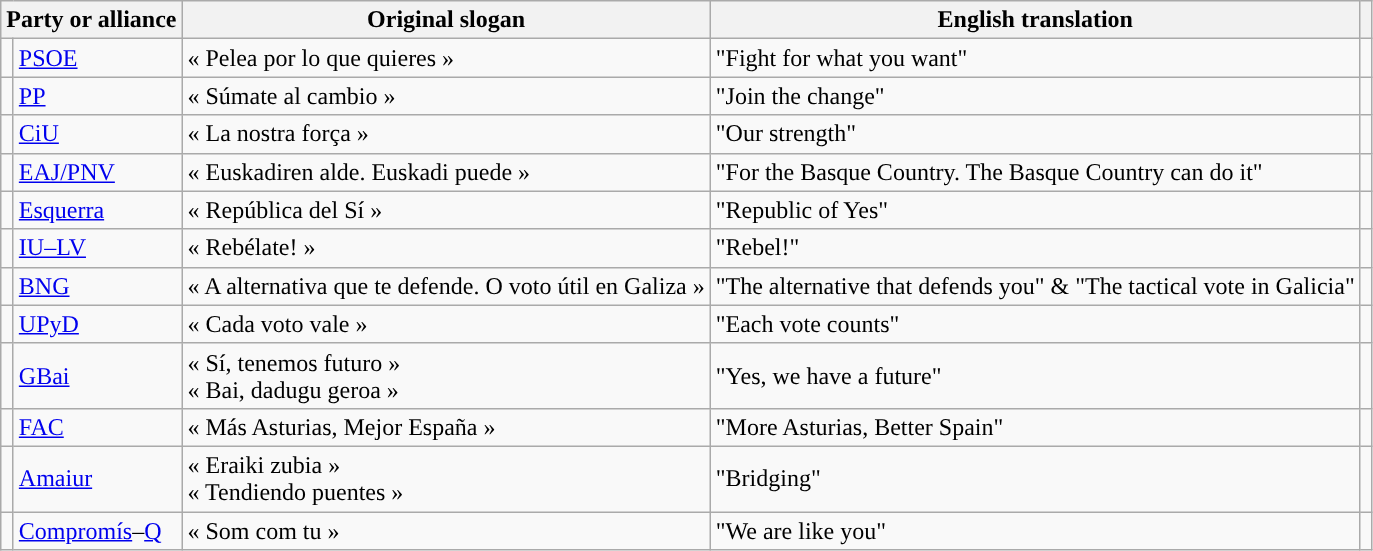<table class="wikitable" style="text-align:left;">
<tr>
<th style="text-align:left;" colspan="2">Party or alliance</th>
<th>Original slogan</th>
<th>English translation</th>
<th></th>
</tr>
<tr>
<td width="1" style="color:inherit;background:"></td>
<td><a href='#'>PSOE</a></td>
<td>« Pelea por lo que quieres »</td>
<td>"Fight for what you want"</td>
<td></td>
</tr>
<tr>
<td style="color:inherit;background:"></td>
<td><a href='#'>PP</a></td>
<td>« Súmate al cambio »</td>
<td>"Join the change"</td>
<td></td>
</tr>
<tr>
<td style="color:inherit;background:"></td>
<td><a href='#'>CiU</a></td>
<td>« La nostra força »</td>
<td>"Our strength"</td>
<td></td>
</tr>
<tr>
<td style="color:inherit;background:"></td>
<td><a href='#'>EAJ/PNV</a></td>
<td>« Euskadiren alde. Euskadi puede »</td>
<td>"For the Basque Country. The Basque Country can do it"</td>
<td></td>
</tr>
<tr>
<td style="color:inherit;background:"></td>
<td><a href='#'>Esquerra</a></td>
<td>« República del Sí »</td>
<td>"Republic of Yes"</td>
<td></td>
</tr>
<tr>
<td style="color:inherit;background:"></td>
<td><a href='#'>IU–LV</a></td>
<td>« Rebélate! »</td>
<td>"Rebel!"</td>
<td></td>
</tr>
<tr>
<td style="color:inherit;background:"></td>
<td><a href='#'>BNG</a></td>
<td>« A alternativa que te defende. O voto útil en Galiza »</td>
<td>"The alternative that defends you" & "The tactical vote in Galicia"</td>
<td></td>
</tr>
<tr>
<td style="color:inherit;background:"></td>
<td><a href='#'>UPyD</a></td>
<td>« Cada voto vale »</td>
<td>"Each vote counts"</td>
<td></td>
</tr>
<tr>
<td style="color:inherit;background:"></td>
<td><a href='#'>GBai</a></td>
<td>« Sí, tenemos futuro »<br>« Bai, dadugu geroa »</td>
<td>"Yes, we have a future"</td>
<td></td>
</tr>
<tr>
<td style="color:inherit;background:"></td>
<td><a href='#'>FAC</a></td>
<td>« Más Asturias, Mejor España »</td>
<td>"More Asturias, Better Spain"</td>
<td></td>
</tr>
<tr>
<td style="color:inherit;background:"></td>
<td><a href='#'>Amaiur</a></td>
<td>« Eraiki zubia »<br>« Tendiendo puentes »</td>
<td>"Bridging"</td>
<td></td>
</tr>
<tr>
<td style="color:inherit;background:"></td>
<td><a href='#'>Compromís</a>–<a href='#'>Q</a></td>
<td>« Som com tu »</td>
<td>"We are like you"</td>
<td></td>
</tr>
</table>
